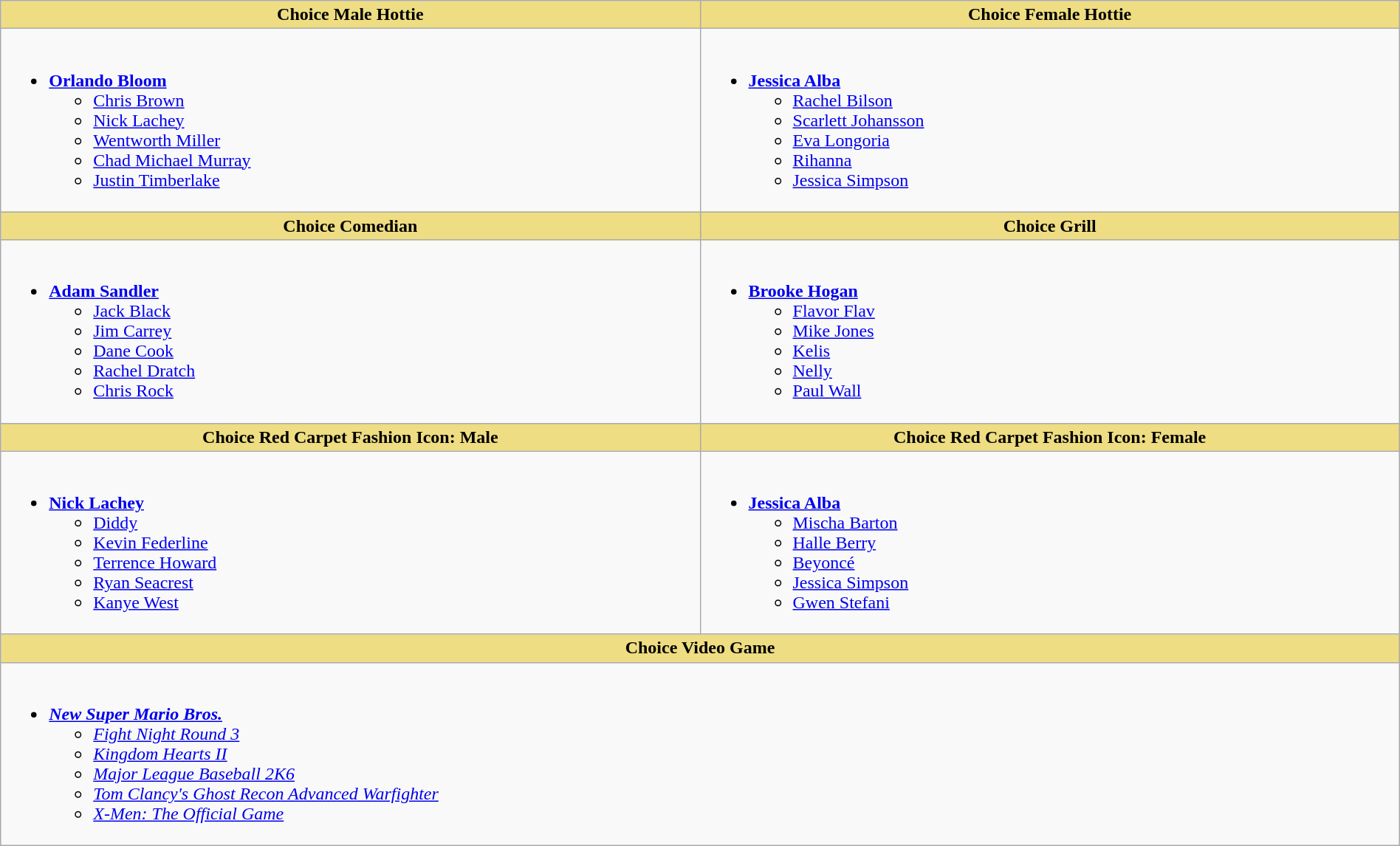<table class="wikitable" style="width:100%">
<tr>
<th style="background:#EEDD82; width:50%">Choice Male Hottie</th>
<th style="background:#EEDD82; width:50%">Choice Female Hottie</th>
</tr>
<tr>
<td valign="top"><br><ul><li><strong><a href='#'>Orlando Bloom</a></strong><ul><li><a href='#'>Chris Brown</a></li><li><a href='#'>Nick Lachey</a></li><li><a href='#'>Wentworth Miller</a></li><li><a href='#'>Chad Michael Murray</a></li><li><a href='#'>Justin Timberlake</a></li></ul></li></ul></td>
<td valign="top"><br><ul><li><strong><a href='#'>Jessica Alba</a></strong><ul><li><a href='#'>Rachel Bilson</a></li><li><a href='#'>Scarlett Johansson</a></li><li><a href='#'>Eva Longoria</a></li><li><a href='#'>Rihanna</a></li><li><a href='#'>Jessica Simpson</a></li></ul></li></ul></td>
</tr>
<tr>
<th style="background:#EEDD82; width:50%">Choice Comedian</th>
<th style="background:#EEDD82; width:50%">Choice Grill</th>
</tr>
<tr>
<td valign="top"><br><ul><li><strong><a href='#'>Adam Sandler</a></strong><ul><li><a href='#'>Jack Black</a></li><li><a href='#'>Jim Carrey</a></li><li><a href='#'>Dane Cook</a></li><li><a href='#'>Rachel Dratch</a></li><li><a href='#'>Chris Rock</a></li></ul></li></ul></td>
<td valign="top"><br><ul><li><strong><a href='#'>Brooke Hogan</a></strong><ul><li><a href='#'>Flavor Flav</a></li><li><a href='#'>Mike Jones</a></li><li><a href='#'>Kelis</a></li><li><a href='#'>Nelly</a></li><li><a href='#'>Paul Wall</a></li></ul></li></ul></td>
</tr>
<tr>
<th style="background:#EEDD82; width:50%">Choice Red Carpet Fashion Icon: Male</th>
<th style="background:#EEDD82; width:50%">Choice Red Carpet Fashion Icon: Female</th>
</tr>
<tr>
<td valign="top"><br><ul><li><strong><a href='#'>Nick Lachey</a></strong><ul><li><a href='#'>Diddy</a></li><li><a href='#'>Kevin Federline</a></li><li><a href='#'>Terrence Howard</a></li><li><a href='#'>Ryan Seacrest</a></li><li><a href='#'>Kanye West</a></li></ul></li></ul></td>
<td valign="top"><br><ul><li><strong><a href='#'>Jessica Alba</a></strong><ul><li><a href='#'>Mischa Barton</a></li><li><a href='#'>Halle Berry</a></li><li><a href='#'>Beyoncé</a></li><li><a href='#'>Jessica Simpson</a></li><li><a href='#'>Gwen Stefani</a></li></ul></li></ul></td>
</tr>
<tr>
<th style="background:#EEDD82;" colspan="2">Choice Video Game</th>
</tr>
<tr>
<td colspan="2" valign="top"><br><ul><li><strong><em><a href='#'>New Super Mario Bros.</a></em></strong><ul><li><em><a href='#'>Fight Night Round 3</a></em></li><li><em><a href='#'>Kingdom Hearts II</a></em></li><li><em><a href='#'>Major League Baseball 2K6</a></em></li><li><em><a href='#'>Tom Clancy's Ghost Recon Advanced Warfighter</a></em></li><li><em><a href='#'>X-Men: The Official Game</a></em></li></ul></li></ul></td>
</tr>
</table>
